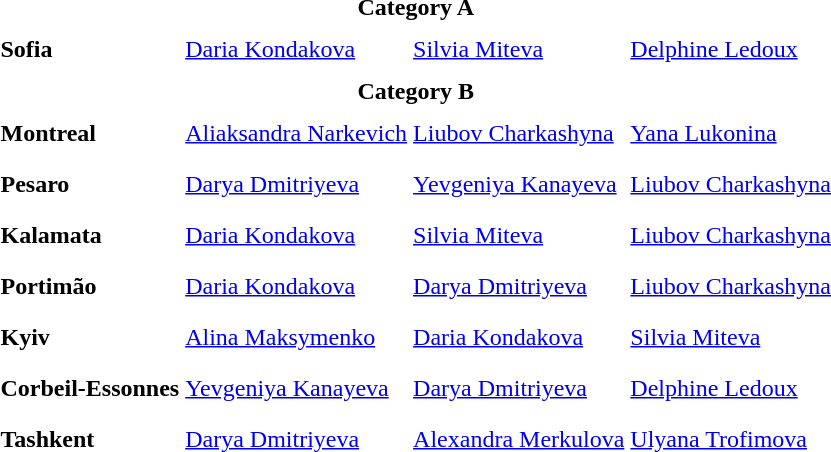<table>
<tr>
<td colspan="4" style="text-align:center;"><strong>Category A</strong></td>
</tr>
<tr>
<th scope=row style="text-align:left">Sofia </th>
<td style="height:30px;"> <a href='#'>Daria Kondakova</a></td>
<td style="height:30px;"> <a href='#'>Silvia Miteva</a></td>
<td style="height:30px;"> <a href='#'>Delphine Ledoux</a></td>
</tr>
<tr>
<td colspan="4" style="text-align:center;"><strong>Category B</strong></td>
</tr>
<tr>
<th scope=row style="text-align:left">Montreal </th>
<td style="height:30px;"> <a href='#'>Aliaksandra Narkevich</a></td>
<td style="height:30px;"> <a href='#'>Liubov Charkashyna</a></td>
<td style="height:30px;"> <a href='#'>Yana Lukonina</a></td>
</tr>
<tr>
<th scope=row style="text-align:left">Pesaro </th>
<td style="height:30px;"> <a href='#'>Darya Dmitriyeva</a></td>
<td style="height:30px;"> <a href='#'>Yevgeniya Kanayeva</a></td>
<td style="height:30px;"> <a href='#'>Liubov Charkashyna</a></td>
</tr>
<tr>
<th scope=row style="text-align:left">Kalamata </th>
<td style="height:30px;"> <a href='#'>Daria Kondakova</a></td>
<td style="height:30px;"> <a href='#'>Silvia Miteva</a></td>
<td style="height:30px;"> <a href='#'>Liubov Charkashyna</a></td>
</tr>
<tr>
<th scope=row style="text-align:left">Portimão </th>
<td style="height:30px;"> <a href='#'>Daria Kondakova</a></td>
<td style="height:30px;"> <a href='#'>Darya Dmitriyeva</a></td>
<td style="height:30px;"> <a href='#'>Liubov Charkashyna</a></td>
</tr>
<tr>
<th scope=row style="text-align:left">Kyiv </th>
<td style="height:30px;"> <a href='#'>Alina Maksymenko</a></td>
<td style="height:30px;"> <a href='#'>Daria Kondakova</a></td>
<td style="height:30px;"> <a href='#'>Silvia Miteva</a></td>
</tr>
<tr>
<th scope=row style="text-align:left">Corbeil-Essonnes </th>
<td style="height:30px;"> <a href='#'>Yevgeniya Kanayeva</a></td>
<td style="height:30px;"> <a href='#'>Darya Dmitriyeva</a></td>
<td style="height:30px;"> <a href='#'>Delphine Ledoux</a></td>
</tr>
<tr>
<th scope=row style="text-align:left">Tashkent </th>
<td style="height:30px;"> <a href='#'>Darya Dmitriyeva</a></td>
<td style="height:30px;"> <a href='#'>Alexandra Merkulova</a></td>
<td style="height:30px;"> <a href='#'>Ulyana Trofimova</a></td>
</tr>
</table>
